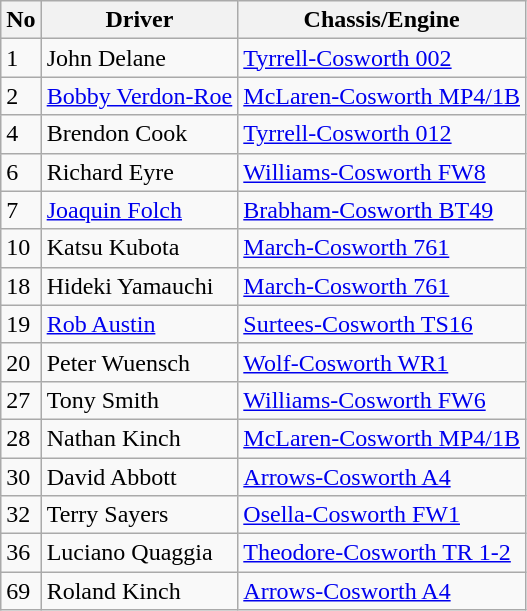<table class="wikitable" style="font-size: 100%;">
<tr>
<th>No</th>
<th>Driver</th>
<th>Chassis/Engine</th>
</tr>
<tr>
<td>1</td>
<td> John Delane</td>
<td><a href='#'>Tyrrell-Cosworth 002</a></td>
</tr>
<tr>
<td>2</td>
<td> <a href='#'>Bobby Verdon-Roe</a></td>
<td><a href='#'>McLaren-Cosworth MP4/1B</a></td>
</tr>
<tr>
<td>4</td>
<td> Brendon Cook</td>
<td><a href='#'>Tyrrell-Cosworth 012</a></td>
</tr>
<tr>
<td>6</td>
<td> Richard Eyre</td>
<td><a href='#'>Williams-Cosworth FW8</a></td>
</tr>
<tr>
<td>7</td>
<td> <a href='#'>Joaquin Folch</a></td>
<td><a href='#'>Brabham-Cosworth BT49</a></td>
</tr>
<tr>
<td>10</td>
<td> Katsu Kubota</td>
<td><a href='#'>March-Cosworth 761</a></td>
</tr>
<tr>
<td>18</td>
<td> Hideki Yamauchi</td>
<td><a href='#'>March-Cosworth 761</a></td>
</tr>
<tr>
<td>19</td>
<td> <a href='#'>Rob Austin</a></td>
<td><a href='#'>Surtees-Cosworth TS16</a></td>
</tr>
<tr>
<td>20</td>
<td> Peter Wuensch</td>
<td><a href='#'>Wolf-Cosworth WR1</a></td>
</tr>
<tr>
<td>27</td>
<td> Tony Smith</td>
<td><a href='#'>Williams-Cosworth FW6</a></td>
</tr>
<tr>
<td>28</td>
<td> Nathan Kinch</td>
<td><a href='#'>McLaren-Cosworth MP4/1B</a></td>
</tr>
<tr>
<td>30</td>
<td> David Abbott</td>
<td><a href='#'>Arrows-Cosworth A4</a></td>
</tr>
<tr>
<td>32</td>
<td> Terry Sayers</td>
<td><a href='#'>Osella-Cosworth FW1</a></td>
</tr>
<tr>
<td>36</td>
<td> Luciano Quaggia</td>
<td><a href='#'>Theodore-Cosworth TR 1-2</a></td>
</tr>
<tr>
<td>69</td>
<td> Roland Kinch</td>
<td><a href='#'>Arrows-Cosworth A4</a></td>
</tr>
</table>
